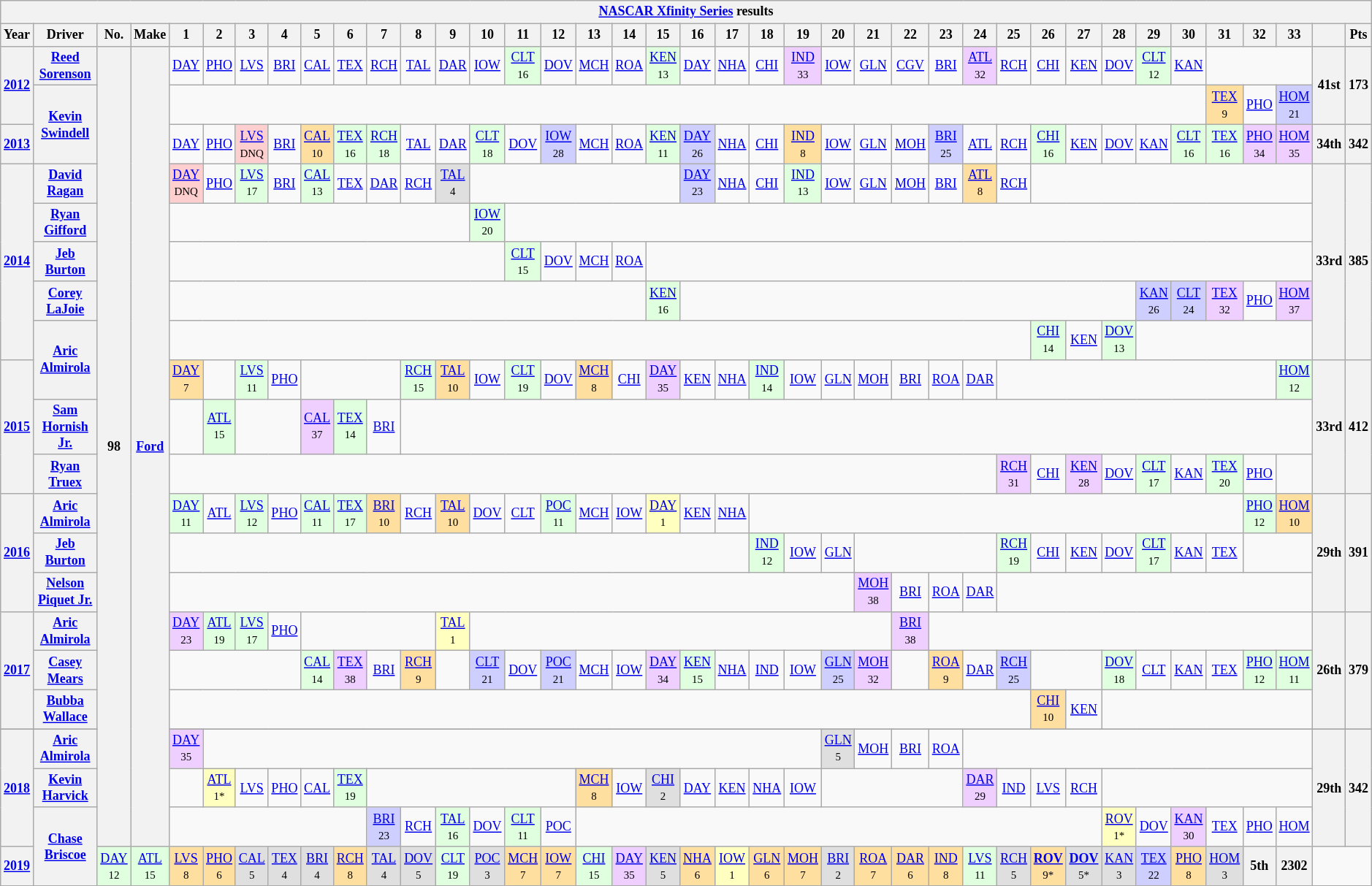<table class="wikitable" style="text-align:center; font-size:75%">
<tr>
<th colspan=42><a href='#'>NASCAR Xfinity Series</a> results</th>
</tr>
<tr>
<th>Year</th>
<th>Driver</th>
<th>No.</th>
<th>Make</th>
<th>1</th>
<th>2</th>
<th>3</th>
<th>4</th>
<th>5</th>
<th>6</th>
<th>7</th>
<th>8</th>
<th>9</th>
<th>10</th>
<th>11</th>
<th>12</th>
<th>13</th>
<th>14</th>
<th>15</th>
<th>16</th>
<th>17</th>
<th>18</th>
<th>19</th>
<th>20</th>
<th>21</th>
<th>22</th>
<th>23</th>
<th>24</th>
<th>25</th>
<th>26</th>
<th>27</th>
<th>28</th>
<th>29</th>
<th>30</th>
<th>31</th>
<th>32</th>
<th>33</th>
<th></th>
<th>Pts</th>
</tr>
<tr>
<th rowspan=2><a href='#'>2012</a></th>
<th><a href='#'>Reed Sorenson</a></th>
<th rowspan=21>98</th>
<th rowspan=21><a href='#'>Ford</a></th>
<td><a href='#'>DAY</a></td>
<td><a href='#'>PHO</a></td>
<td><a href='#'>LVS</a></td>
<td><a href='#'>BRI</a></td>
<td><a href='#'>CAL</a></td>
<td><a href='#'>TEX</a></td>
<td><a href='#'>RCH</a></td>
<td><a href='#'>TAL</a></td>
<td><a href='#'>DAR</a></td>
<td><a href='#'>IOW</a></td>
<td style="background:#DFFFDF;"><a href='#'>CLT</a><br><small>16</small></td>
<td><a href='#'>DOV</a></td>
<td><a href='#'>MCH</a></td>
<td><a href='#'>ROA</a></td>
<td style="background:#DFFFDF;"><a href='#'>KEN</a><br><small>13</small></td>
<td><a href='#'>DAY</a></td>
<td><a href='#'>NHA</a></td>
<td><a href='#'>CHI</a></td>
<td style="background:#EFCFFF;"><a href='#'>IND</a><br><small>33</small></td>
<td><a href='#'>IOW</a></td>
<td><a href='#'>GLN</a></td>
<td><a href='#'>CGV</a></td>
<td><a href='#'>BRI</a></td>
<td style="background:#EFCFFF;"><a href='#'>ATL</a><br><small>32</small></td>
<td><a href='#'>RCH</a></td>
<td><a href='#'>CHI</a></td>
<td><a href='#'>KEN</a></td>
<td><a href='#'>DOV</a></td>
<td style="background:#DFFFDF;"><a href='#'>CLT</a><br><small>12</small></td>
<td><a href='#'>KAN</a></td>
<td colspan=3></td>
<th rowspan=2>41st</th>
<th rowspan=2>173</th>
</tr>
<tr>
<th rowspan=2><a href='#'>Kevin Swindell</a></th>
<td colspan=30></td>
<td style="background:#FFDF9F;"><a href='#'>TEX</a><br><small>9</small></td>
<td><a href='#'>PHO</a></td>
<td style="background:#CFCFFF;"><a href='#'>HOM</a><br><small>21</small></td>
</tr>
<tr>
<th><a href='#'>2013</a></th>
<td><a href='#'>DAY</a></td>
<td><a href='#'>PHO</a></td>
<td style="background:#FFCFCF;"><a href='#'>LVS</a><br><small>DNQ</small></td>
<td><a href='#'>BRI</a></td>
<td style="background:#FFDF9F;"><a href='#'>CAL</a><br><small>10</small></td>
<td style="background:#DFFFDF;"><a href='#'>TEX</a><br><small>16</small></td>
<td style="background:#DFFFDF;"><a href='#'>RCH</a><br><small>18</small></td>
<td><a href='#'>TAL</a></td>
<td><a href='#'>DAR</a></td>
<td style="background:#DFFFDF;"><a href='#'>CLT</a><br><small>18</small></td>
<td><a href='#'>DOV</a></td>
<td style="background:#CFCFFF;"><a href='#'>IOW</a><br><small>28</small></td>
<td><a href='#'>MCH</a></td>
<td><a href='#'>ROA</a></td>
<td style="background:#DFFFDF;"><a href='#'>KEN</a><br><small>11</small></td>
<td style="background:#CFCFFF;"><a href='#'>DAY</a><br><small>26</small></td>
<td><a href='#'>NHA</a></td>
<td><a href='#'>CHI</a></td>
<td style="background:#FFDF9F;"><a href='#'>IND</a><br><small>8</small></td>
<td><a href='#'>IOW</a></td>
<td><a href='#'>GLN</a></td>
<td><a href='#'>MOH</a></td>
<td style="background:#CFCFFF;"><a href='#'>BRI</a><br><small>25</small></td>
<td><a href='#'>ATL</a></td>
<td><a href='#'>RCH</a></td>
<td style="background:#DFFFDF;"><a href='#'>CHI</a><br><small>16</small></td>
<td><a href='#'>KEN</a></td>
<td><a href='#'>DOV</a></td>
<td><a href='#'>KAN</a></td>
<td style="background:#DFFFDF;"><a href='#'>CLT</a><br><small>16</small></td>
<td style="background:#DFFFDF;"><a href='#'>TEX</a><br><small>16</small></td>
<td style="background:#EFCFFF;"><a href='#'>PHO</a><br><small>34</small></td>
<td style="background:#EFCFFF;"><a href='#'>HOM</a><br><small>35</small></td>
<th>34th</th>
<th>342</th>
</tr>
<tr>
<th rowspan=5><a href='#'>2014</a></th>
<th><a href='#'>David Ragan</a></th>
<td style="background:#FFCFCF;"><a href='#'>DAY</a><br><small>DNQ</small></td>
<td><a href='#'>PHO</a></td>
<td style="background:#DFFFDF;"><a href='#'>LVS</a><br><small>17</small></td>
<td><a href='#'>BRI</a></td>
<td style="background:#DFFFDF;"><a href='#'>CAL</a><br><small>13</small></td>
<td><a href='#'>TEX</a></td>
<td><a href='#'>DAR</a></td>
<td><a href='#'>RCH</a></td>
<td style="background:#DFDFDF;"><a href='#'>TAL</a><br><small>4</small></td>
<td colspan=6></td>
<td style="background:#CFCFFF;"><a href='#'>DAY</a><br><small>23</small></td>
<td><a href='#'>NHA</a></td>
<td><a href='#'>CHI</a></td>
<td style="background:#DFFFDF;"><a href='#'>IND</a><br><small>13</small></td>
<td><a href='#'>IOW</a></td>
<td><a href='#'>GLN</a></td>
<td><a href='#'>MOH</a></td>
<td><a href='#'>BRI</a></td>
<td style="background:#FFDF9F;"><a href='#'>ATL</a><br><small>8</small></td>
<td><a href='#'>RCH</a></td>
<td colspan=8></td>
<th rowspan=5>33rd</th>
<th rowspan=5>385</th>
</tr>
<tr>
<th><a href='#'>Ryan Gifford</a></th>
<td colspan=9></td>
<td style="background:#DFFFDF;"><a href='#'>IOW</a><br><small>20</small></td>
<td colspan=23></td>
</tr>
<tr>
<th><a href='#'>Jeb Burton</a></th>
<td colspan=10></td>
<td style="background:#DFFFDF;"><a href='#'>CLT</a><br><small>15</small></td>
<td><a href='#'>DOV</a></td>
<td><a href='#'>MCH</a></td>
<td><a href='#'>ROA</a></td>
<td colspan=19></td>
</tr>
<tr>
<th><a href='#'>Corey LaJoie</a></th>
<td colspan=14></td>
<td style="background:#DFFFDF;"><a href='#'>KEN</a><br><small>16</small></td>
<td colspan=13></td>
<td style="background:#CFCFFF;"><a href='#'>KAN</a><br><small>26</small></td>
<td style="background:#CFCFFF;"><a href='#'>CLT</a><br><small>24</small></td>
<td style="background:#EFCFFF;"><a href='#'>TEX</a><br><small>32</small></td>
<td><a href='#'>PHO</a></td>
<td style="background:#EFCFFF;"><a href='#'>HOM</a><br><small>37</small></td>
</tr>
<tr>
<th rowspan=2><a href='#'>Aric Almirola</a></th>
<td colspan=25></td>
<td style="background:#DFFFDF;"><a href='#'>CHI</a><br><small>14</small></td>
<td><a href='#'>KEN</a></td>
<td style="background:#DFFFDF;"><a href='#'>DOV</a><br><small>13</small></td>
<td colspan=5></td>
</tr>
<tr>
<th rowspan=3><a href='#'>2015</a></th>
<td style="background:#FFDF9F;"><a href='#'>DAY</a><br><small>7</small></td>
<td colspan=1></td>
<td style="background:#DFFFDF;"><a href='#'>LVS</a><br><small>11</small></td>
<td><a href='#'>PHO</a></td>
<td colspan=3></td>
<td style="background:#DFFFDF;"><a href='#'>RCH</a><br><small>15</small></td>
<td style="background:#FFDF9F;"><a href='#'>TAL</a><br><small>10</small></td>
<td><a href='#'>IOW</a></td>
<td style="background:#DFFFDF;"><a href='#'>CLT</a><br><small>19</small></td>
<td><a href='#'>DOV</a></td>
<td style="background:#FFDF9F;"><a href='#'>MCH</a><br><small>8</small></td>
<td><a href='#'>CHI</a></td>
<td style="background:#EFCFFF;"><a href='#'>DAY</a><br><small>35</small></td>
<td><a href='#'>KEN</a></td>
<td><a href='#'>NHA</a></td>
<td style="background:#DFFFDF;"><a href='#'>IND</a><br><small>14</small></td>
<td><a href='#'>IOW</a></td>
<td><a href='#'>GLN</a></td>
<td><a href='#'>MOH</a></td>
<td><a href='#'>BRI</a></td>
<td><a href='#'>ROA</a></td>
<td><a href='#'>DAR</a></td>
<td colspan=8></td>
<td style="background:#DFFFDF;"><a href='#'>HOM</a><br><small>12</small></td>
<th rowspan=3>33rd</th>
<th rowspan=3>412</th>
</tr>
<tr>
<th><a href='#'>Sam Hornish Jr.</a></th>
<td colspan=1></td>
<td style="background:#DFFFDF;"><a href='#'>ATL</a><br><small>15</small></td>
<td colspan=2></td>
<td style="background:#EFCFFF;"><a href='#'>CAL</a><br><small>37</small></td>
<td style="background:#DFFFDF;"><a href='#'>TEX</a><br><small>14</small></td>
<td><a href='#'>BRI</a></td>
<td colspan=26></td>
</tr>
<tr>
<th><a href='#'>Ryan Truex</a></th>
<td colspan=24></td>
<td style="background:#EFCFFF;"><a href='#'>RCH</a><br><small>31</small></td>
<td><a href='#'>CHI</a></td>
<td style="background:#EFCFFF;"><a href='#'>KEN</a><br><small>28</small></td>
<td><a href='#'>DOV</a></td>
<td style="background:#DFFFDF;"><a href='#'>CLT</a><br><small>17</small></td>
<td><a href='#'>KAN</a></td>
<td style="background:#DFFFDF;"><a href='#'>TEX</a><br><small>20</small></td>
<td><a href='#'>PHO</a></td>
<td colspan=1></td>
</tr>
<tr>
<th rowspan=3><a href='#'>2016</a></th>
<th><a href='#'>Aric Almirola</a></th>
<td style="background:#DFFFDF;"><a href='#'>DAY</a><br><small>11</small></td>
<td><a href='#'>ATL</a></td>
<td style="background:#DFFFDF;"><a href='#'>LVS</a><br><small>12</small></td>
<td><a href='#'>PHO</a></td>
<td style="background:#DFFFDF;"><a href='#'>CAL</a><br><small>11</small></td>
<td style="background:#DFFFDF;"><a href='#'>TEX</a><br><small>17</small></td>
<td style="background:#FFDF9F;"><a href='#'>BRI</a><br><small>10</small></td>
<td><a href='#'>RCH</a></td>
<td style="background:#FFDF9F;"><a href='#'>TAL</a><br><small>10</small></td>
<td><a href='#'>DOV</a></td>
<td><a href='#'>CLT</a></td>
<td style="background:#DFFFDF;"><a href='#'>POC</a><br><small>11</small></td>
<td><a href='#'>MCH</a></td>
<td><a href='#'>IOW</a></td>
<td style="background:#FFFFBF;"><a href='#'>DAY</a><br><small>1</small></td>
<td><a href='#'>KEN</a></td>
<td><a href='#'>NHA</a></td>
<td colspan=14></td>
<td style="background:#DFFFDF;"><a href='#'>PHO</a><br><small>12</small></td>
<td style="background:#FFDF9F;"><a href='#'>HOM</a><br><small>10</small></td>
<th rowspan=3>29th</th>
<th rowspan=3>391</th>
</tr>
<tr>
<th><a href='#'>Jeb Burton</a></th>
<td colspan=17></td>
<td style="background:#DFFFDF;"><a href='#'>IND</a><br><small>12</small></td>
<td><a href='#'>IOW</a></td>
<td><a href='#'>GLN</a></td>
<td colspan=4></td>
<td style="background:#DFFFDF;"><a href='#'>RCH</a><br><small>19</small></td>
<td><a href='#'>CHI</a></td>
<td><a href='#'>KEN</a></td>
<td><a href='#'>DOV</a></td>
<td style="background:#DFFFDF;"><a href='#'>CLT</a><br><small>17</small></td>
<td><a href='#'>KAN</a></td>
<td><a href='#'>TEX</a></td>
<td colspan=2></td>
</tr>
<tr>
<th><a href='#'>Nelson Piquet Jr.</a></th>
<td colspan=20></td>
<td style="background:#EFCFFF;"><a href='#'>MOH</a><br><small>38</small></td>
<td><a href='#'>BRI</a></td>
<td><a href='#'>ROA</a></td>
<td><a href='#'>DAR</a></td>
<td colspan=9></td>
</tr>
<tr>
<th rowspan=3><a href='#'>2017</a></th>
<th><a href='#'>Aric Almirola</a></th>
<td style="background:#EFCFFF;"><a href='#'>DAY</a><br><small>23</small></td>
<td style="background:#DFFFDF;"><a href='#'>ATL</a><br><small>19</small></td>
<td style="background:#DFFFDF;"><a href='#'>LVS</a><br><small>17</small></td>
<td><a href='#'>PHO</a></td>
<td colspan=4></td>
<td style="background:#FFFFBF;"><a href='#'>TAL</a><br><small>1</small></td>
<td colspan=12></td>
<td style="background:#EFCFFF;"><a href='#'>BRI</a><br><small>38</small></td>
<td colspan=11></td>
<th rowspan=3>26th</th>
<th rowspan=3>379</th>
</tr>
<tr>
<th><a href='#'>Casey Mears</a></th>
<td colspan=4></td>
<td style="background:#DFFFDF;"><a href='#'>CAL</a><br><small>14</small></td>
<td style="background:#EFCFFF;"><a href='#'>TEX</a><br><small>38</small></td>
<td><a href='#'>BRI</a></td>
<td style="background:#FFDF9F;"><a href='#'>RCH</a><br><small>9</small></td>
<td colspan=1></td>
<td style="background:#CFCFFF;"><a href='#'>CLT</a><br><small>21</small></td>
<td><a href='#'>DOV</a></td>
<td style="background:#CFCFFF;"><a href='#'>POC</a><br><small>21</small></td>
<td><a href='#'>MCH</a></td>
<td><a href='#'>IOW</a></td>
<td style="background:#EFCFFF;"><a href='#'>DAY</a><br><small>34</small></td>
<td style="background:#DFFFDF;"><a href='#'>KEN</a><br><small>15</small></td>
<td><a href='#'>NHA</a></td>
<td><a href='#'>IND</a></td>
<td><a href='#'>IOW</a></td>
<td style="background:#CFCFFF;"><a href='#'>GLN</a><br><small>25</small></td>
<td style="background:#EFCFFF;"><a href='#'>MOH</a><br><small>32</small></td>
<td colspan=1></td>
<td style="background:#FFDF9F;"><a href='#'>ROA</a><br><small>9</small></td>
<td><a href='#'>DAR</a></td>
<td style="background:#CFCFFF;"><a href='#'>RCH</a><br><small>25</small></td>
<td colspan=2></td>
<td style="background:#DFFFDF;"><a href='#'>DOV</a><br><small>18</small></td>
<td><a href='#'>CLT</a></td>
<td><a href='#'>KAN</a></td>
<td><a href='#'>TEX</a></td>
<td style="background:#DFFFDF;"><a href='#'>PHO</a><br><small>12</small></td>
<td style="background:#DFFFDF;"><a href='#'>HOM</a><br><small>11</small></td>
</tr>
<tr>
<th><a href='#'>Bubba Wallace</a></th>
<td colspan=25></td>
<td style="background:#FFDF9F;"><a href='#'>CHI</a><br><small>10</small></td>
<td><a href='#'>KEN</a></td>
<td colspan=6></td>
</tr>
<tr>
</tr>
<tr>
<th rowspan=3><a href='#'>2018</a></th>
<th><a href='#'>Aric Almirola</a></th>
<td style="background:#EFCFFF;"><a href='#'>DAY</a><br><small>35</small></td>
<td colspan=18></td>
<td style="background:#DFDFDF;"><a href='#'>GLN</a><br><small>5</small></td>
<td><a href='#'>MOH</a></td>
<td><a href='#'>BRI</a></td>
<td><a href='#'>ROA</a></td>
<td colspan=10></td>
<th rowspan=3>29th</th>
<th rowspan=3>342</th>
</tr>
<tr>
<th><a href='#'>Kevin Harvick</a></th>
<td colspan=1></td>
<td style="background:#FFFFBF;"><a href='#'>ATL</a><br><small>1*</small></td>
<td><a href='#'>LVS</a></td>
<td><a href='#'>PHO</a></td>
<td><a href='#'>CAL</a></td>
<td style="background:#DFFFDF;"><a href='#'>TEX</a><br><small>19</small></td>
<td colspan=6></td>
<td style="background:#FFDF9F;"><a href='#'>MCH</a><br><small>8</small></td>
<td><a href='#'>IOW</a></td>
<td style="background:#DFDFDF;"><a href='#'>CHI</a><br><small>2</small></td>
<td><a href='#'>DAY</a></td>
<td><a href='#'>KEN</a></td>
<td><a href='#'>NHA</a></td>
<td><a href='#'>IOW</a></td>
<td colspan=4></td>
<td style="background:#EFCFFF;"><a href='#'>DAR</a><br><small>29</small></td>
<td><a href='#'>IND</a></td>
<td><a href='#'>LVS</a></td>
<td><a href='#'>RCH</a></td>
<td colspan=6></td>
</tr>
<tr>
<th rowspan=2><a href='#'>Chase Briscoe</a></th>
<td colspan=6></td>
<td style="background:#CFCFFF;"><a href='#'>BRI</a><br><small>23</small></td>
<td><a href='#'>RCH</a></td>
<td style="background:#DFFFDF;"><a href='#'>TAL</a><br><small>16</small></td>
<td><a href='#'>DOV</a></td>
<td style="background:#DFFFDF;"><a href='#'>CLT</a><br><small>11</small></td>
<td><a href='#'>POC</a></td>
<td colspan=15></td>
<td style="background:#FFFFBF;"><a href='#'>ROV</a><br><small>1*</small></td>
<td><a href='#'>DOV</a></td>
<td style="background:#EFCFFF;"><a href='#'>KAN</a><br><small>30</small></td>
<td><a href='#'>TEX</a></td>
<td><a href='#'>PHO</a></td>
<td><a href='#'>HOM</a></td>
</tr>
<tr>
<th><a href='#'>2019</a></th>
<td style="background:#DFFFDF;"><a href='#'>DAY</a><br><small>12</small></td>
<td style="background:#DFFFDF;"><a href='#'>ATL</a><br><small>15</small></td>
<td style="background:#FFDF9F;"><a href='#'>LVS</a><br><small>8</small></td>
<td style="background:#FFDF9F;"><a href='#'>PHO</a><br><small>6</small></td>
<td style="background:#DFDFDF;"><a href='#'>CAL</a><br><small>5</small></td>
<td style="background:#DFDFDF;"><a href='#'>TEX</a><br><small>4</small></td>
<td style="background:#DFDFDF;"><a href='#'>BRI</a><br><small>4</small></td>
<td style="background:#FFDF9F;"><a href='#'>RCH</a><br><small>8</small></td>
<td style="background:#DFDFDF;"><a href='#'>TAL</a><br><small>4</small></td>
<td style="background:#DFDFDF;"><a href='#'>DOV</a><br><small>5</small></td>
<td style="background:#DFFFDF;"><a href='#'>CLT</a><br><small>19</small></td>
<td style="background:#DFDFDF;"><a href='#'>POC</a><br><small>3</small></td>
<td style="background:#FFDF9F;"><a href='#'>MCH</a><br><small>7</small></td>
<td style="background:#FFDF9F;"><a href='#'>IOW</a><br><small>7</small></td>
<td style="background:#DFFFDF;"><a href='#'>CHI</a><br><small>15</small></td>
<td style="background:#EFCFFF;"><a href='#'>DAY</a><br><small>35</small></td>
<td style="background:#DFDFDF;"><a href='#'>KEN</a><br><small>5</small></td>
<td style="background:#FFDF9F;"><a href='#'>NHA</a><br><small>6</small></td>
<td style="background:#FFFFBF;"><a href='#'>IOW</a><br><small>1</small></td>
<td style="background:#FFDF9F;"><a href='#'>GLN</a><br><small>6</small></td>
<td style="background:#FFDF9F;"><a href='#'>MOH</a><br><small>7</small></td>
<td style="background:#DFDFDF;"><a href='#'>BRI</a><br><small>2</small></td>
<td style="background:#FFDF9F;"><a href='#'>ROA</a><br><small>7</small></td>
<td style="background:#FFDF9F;"><a href='#'>DAR</a><br><small>6</small></td>
<td style="background:#FFDF9F;"><a href='#'>IND</a><br><small>8</small></td>
<td style="background:#DFFFDF;"><a href='#'>LVS</a><br><small>11</small></td>
<td style="background:#DFDFDF;"><a href='#'>RCH</a><br><small>5</small></td>
<td style="background:#FFDF9F;"><strong><a href='#'>ROV</a></strong><br><small>9*</small></td>
<td style="background:#DFDFDF;"><strong><a href='#'>DOV</a></strong><br><small>5*</small></td>
<td style="background:#DFDFDF;"><a href='#'>KAN</a><br><small>3</small></td>
<td style="background:#CFCFFF;"><a href='#'>TEX</a><br><small>22</small></td>
<td style="background:#FFDF9F;"><a href='#'>PHO</a><br><small>8</small></td>
<td style="background:#DFDFDF;"><a href='#'>HOM</a><br><small>3</small></td>
<th>5th</th>
<th>2302</th>
</tr>
</table>
